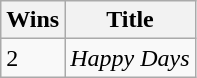<table class="wikitable">
<tr>
<th>Wins</th>
<th>Title</th>
</tr>
<tr>
<td>2</td>
<td><em>Happy Days</em></td>
</tr>
</table>
